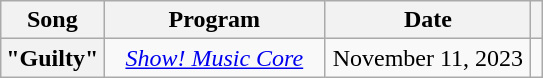<table class="wikitable sortable plainrowheaders" style="text-align:center">
<tr>
<th scope="col">Song</th>
<th scope="col" width="140">Program</th>
<th scope="col" width="130">Date</th>
<th scope="col" class="unsortable"></th>
</tr>
<tr>
<th scope="row">"Guilty"</th>
<td><em><a href='#'>Show! Music Core</a></em></td>
<td>November 11, 2023</td>
<td style="text-align:center"></td>
</tr>
</table>
